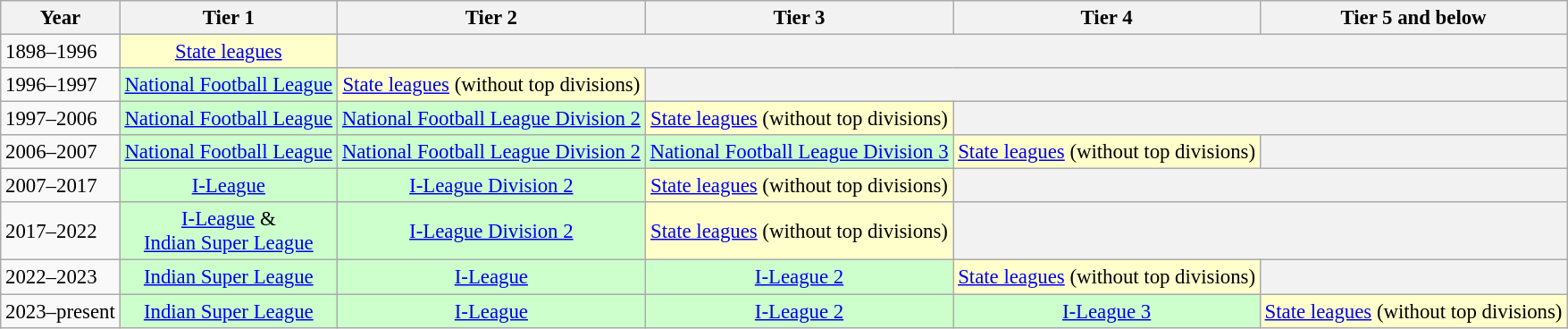<table class="wikitable" style="text-align: center; font-size:95%;">
<tr>
<th>Year</th>
<th>Tier 1</th>
<th>Tier 2</th>
<th>Tier 3</th>
<th>Tier 4</th>
<th>Tier 5 and below</th>
</tr>
<tr>
<td align="left">1898–1996</td>
<td bgcolor=#ffffcc><a href='#'>State leagues</a></td>
<th colspan="4"></th>
</tr>
<tr>
<td align="left">1996–1997</td>
<td bgcolor=#ccffcc><a href='#'>National Football League</a></td>
<td bgcolor=#ffffcc><a href='#'>State leagues</a> (without top divisions)</td>
<th colspan="3"></th>
</tr>
<tr>
<td align="left">1997–2006</td>
<td bgcolor=#ccffcc><a href='#'>National Football League</a></td>
<td bgcolor=#ccffcc><a href='#'>National Football League Division 2</a></td>
<td bgcolor=#ffffcc><a href='#'>State leagues</a> (without top divisions)</td>
<th colspan="2"></th>
</tr>
<tr>
<td align="left">2006–2007</td>
<td bgcolor=#ccffcc><a href='#'>National Football League</a></td>
<td bgcolor=#ccffcc><a href='#'>National Football League Division 2</a></td>
<td bgcolor=#ccffcc><a href='#'>National Football League Division 3</a></td>
<td bgcolor="#ffffcc"><a href='#'>State leagues</a> (without top divisions)</td>
<th></th>
</tr>
<tr>
<td align="left">2007–2017</td>
<td bgcolor=#ccffcc><a href='#'>I-League</a></td>
<td bgcolor=#ccffcc><a href='#'>I-League Division 2</a></td>
<td bgcolor=#ffffcc><a href='#'>State leagues</a> (without top divisions)</td>
<th colspan="2"></th>
</tr>
<tr>
<td align="left">2017–2022</td>
<td bgcolor=#ccffcc><a href='#'>I-League</a> & <br> <a href='#'>Indian Super League</a></td>
<td bgcolor=#ccffcc><a href='#'>I-League Division 2</a></td>
<td bgcolor=#ffffcc><a href='#'>State leagues</a> (without top divisions)</td>
<th colspan="2"></th>
</tr>
<tr>
<td align="left">2022–2023</td>
<td bgcolor="#ccffcc"><a href='#'>Indian Super League</a></td>
<td bgcolor="#ccffcc"><a href='#'>I-League</a></td>
<td bgcolor="#ccffcc"><a href='#'>I-League 2</a></td>
<td bgcolor="#ffffcc"><a href='#'>State leagues</a> (without top divisions)</td>
<th></th>
</tr>
<tr>
<td align="left">2023–present</td>
<td bgcolor="#ccffcc"><a href='#'>Indian Super League</a></td>
<td bgcolor="#ccffcc"><a href='#'>I-League</a></td>
<td bgcolor="#ccffcc"><a href='#'>I-League 2</a></td>
<td bgcolor="#ccffcc"><a href='#'>I-League 3</a></td>
<td bgcolor="#ffffcc"><a href='#'>State leagues</a> (without top divisions)</td>
</tr>
</table>
